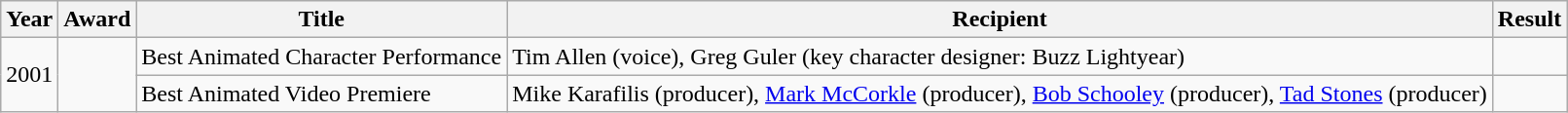<table class="wikitable">
<tr>
<th>Year</th>
<th>Award</th>
<th>Title</th>
<th>Recipient</th>
<th>Result</th>
</tr>
<tr>
<td rowspan = 2>2001</td>
<td rowspan = 2></td>
<td>Best Animated Character Performance</td>
<td>Tim Allen (voice), Greg Guler (key character designer: Buzz Lightyear)</td>
<td></td>
</tr>
<tr>
<td>Best Animated Video Premiere</td>
<td>Mike Karafilis (producer), <a href='#'>Mark McCorkle</a> (producer), <a href='#'>Bob Schooley</a> (producer), <a href='#'>Tad Stones</a> (producer)</td>
<td></td>
</tr>
</table>
